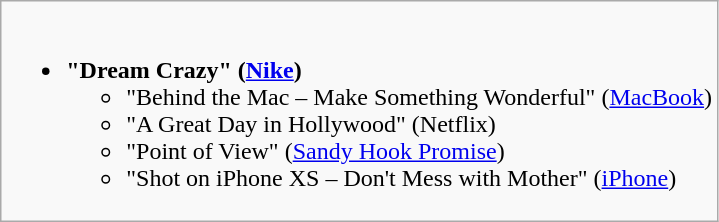<table class="wikitable">
<tr>
<td style="vertical-align:top;"><br><ul><li><strong>"Dream Crazy" (<a href='#'>Nike</a>)</strong><ul><li>"Behind the Mac – Make Something Wonderful" (<a href='#'>MacBook</a>)</li><li>"A Great Day in Hollywood" (Netflix)</li><li>"Point of View" (<a href='#'>Sandy Hook Promise</a>)</li><li>"Shot on iPhone XS – Don't Mess with Mother" (<a href='#'>iPhone</a>)</li></ul></li></ul></td>
</tr>
</table>
